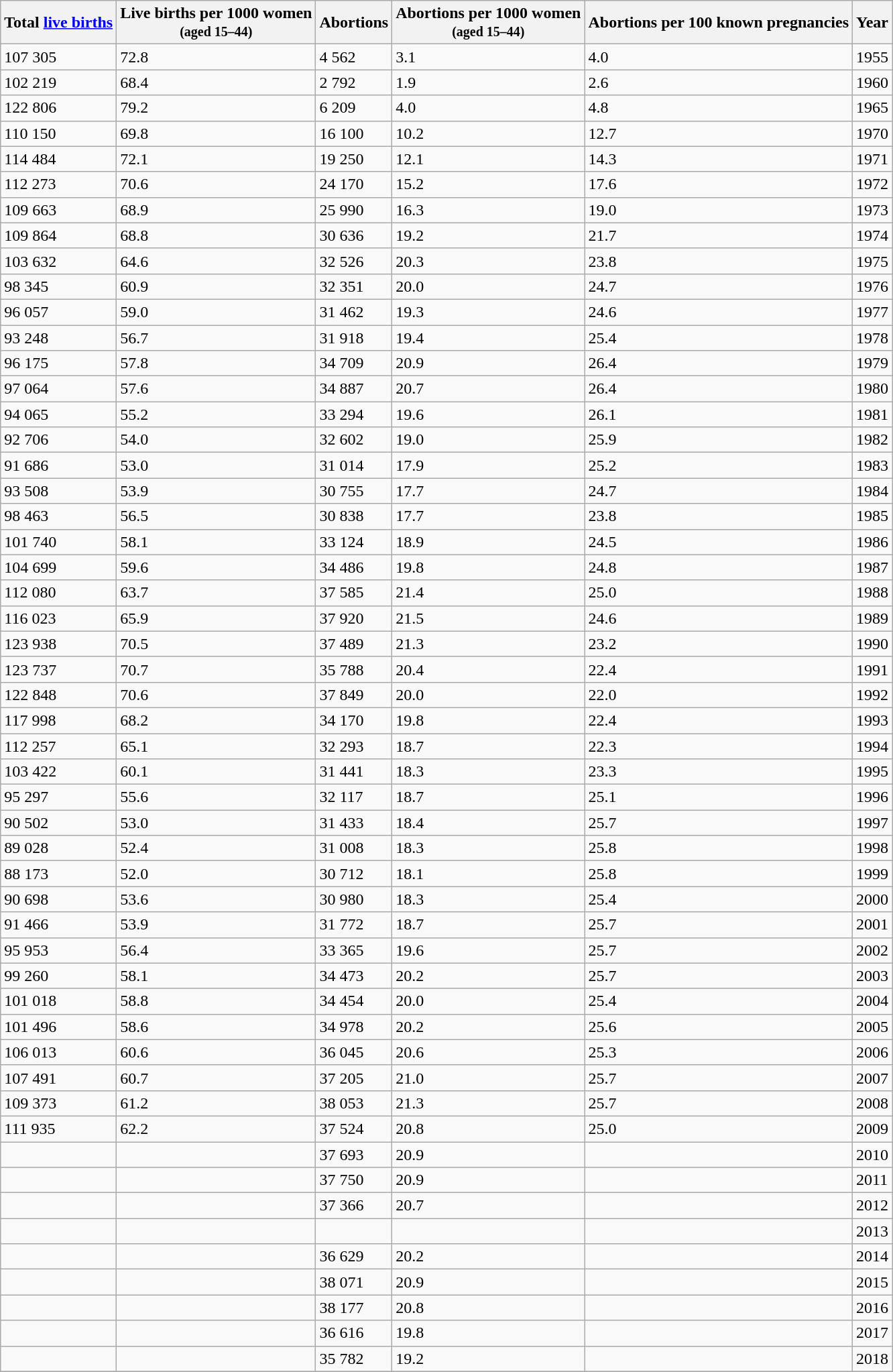<table class="wikitable sortable">
<tr>
<th>Total <a href='#'>live births</a></th>
<th>Live births per 1000 women<br><small>(aged 15–44)</small></th>
<th>Abortions</th>
<th>Abortions per 1000 women<br><small>(aged 15–44)</small></th>
<th>Abortions per 100 known pregnancies</th>
<th>Year</th>
</tr>
<tr>
<td>107 305</td>
<td>72.8</td>
<td>4 562</td>
<td>3.1</td>
<td>4.0</td>
<td>1955</td>
</tr>
<tr>
<td>102 219</td>
<td>68.4</td>
<td>2 792</td>
<td>1.9</td>
<td>2.6</td>
<td>1960</td>
</tr>
<tr>
<td>122 806</td>
<td>79.2</td>
<td>6 209</td>
<td>4.0</td>
<td>4.8</td>
<td>1965</td>
</tr>
<tr>
<td>110 150</td>
<td>69.8</td>
<td>16 100</td>
<td>10.2</td>
<td>12.7</td>
<td>1970</td>
</tr>
<tr>
<td>114 484</td>
<td>72.1</td>
<td>19 250</td>
<td>12.1</td>
<td>14.3</td>
<td>1971</td>
</tr>
<tr>
<td>112 273</td>
<td>70.6</td>
<td>24 170</td>
<td>15.2</td>
<td>17.6</td>
<td>1972</td>
</tr>
<tr>
<td>109 663</td>
<td>68.9</td>
<td>25 990</td>
<td>16.3</td>
<td>19.0</td>
<td>1973</td>
</tr>
<tr>
<td>109 864</td>
<td>68.8</td>
<td>30 636</td>
<td>19.2</td>
<td>21.7</td>
<td>1974</td>
</tr>
<tr>
<td>103 632</td>
<td>64.6</td>
<td>32 526</td>
<td>20.3</td>
<td>23.8</td>
<td>1975</td>
</tr>
<tr>
<td>98 345</td>
<td>60.9</td>
<td>32 351</td>
<td>20.0</td>
<td>24.7</td>
<td>1976</td>
</tr>
<tr>
<td>96 057</td>
<td>59.0</td>
<td>31 462</td>
<td>19.3</td>
<td>24.6</td>
<td>1977</td>
</tr>
<tr>
<td>93 248</td>
<td>56.7</td>
<td>31 918</td>
<td>19.4</td>
<td>25.4</td>
<td>1978</td>
</tr>
<tr>
<td>96 175</td>
<td>57.8</td>
<td>34 709</td>
<td>20.9</td>
<td>26.4</td>
<td>1979</td>
</tr>
<tr>
<td>97 064</td>
<td>57.6</td>
<td>34 887</td>
<td>20.7</td>
<td>26.4</td>
<td>1980</td>
</tr>
<tr>
<td>94 065</td>
<td>55.2</td>
<td>33 294</td>
<td>19.6</td>
<td>26.1</td>
<td>1981</td>
</tr>
<tr>
<td>92 706</td>
<td>54.0</td>
<td>32 602</td>
<td>19.0</td>
<td>25.9</td>
<td>1982</td>
</tr>
<tr>
<td>91 686</td>
<td>53.0</td>
<td>31 014</td>
<td>17.9</td>
<td>25.2</td>
<td>1983</td>
</tr>
<tr>
<td>93 508</td>
<td>53.9</td>
<td>30 755</td>
<td>17.7</td>
<td>24.7</td>
<td>1984</td>
</tr>
<tr>
<td>98 463</td>
<td>56.5</td>
<td>30 838</td>
<td>17.7</td>
<td>23.8</td>
<td>1985</td>
</tr>
<tr>
<td>101 740</td>
<td>58.1</td>
<td>33 124</td>
<td>18.9</td>
<td>24.5</td>
<td>1986</td>
</tr>
<tr>
<td>104 699</td>
<td>59.6</td>
<td>34 486</td>
<td>19.8</td>
<td>24.8</td>
<td>1987</td>
</tr>
<tr>
<td>112 080</td>
<td>63.7</td>
<td>37 585</td>
<td>21.4</td>
<td>25.0</td>
<td>1988</td>
</tr>
<tr>
<td>116 023</td>
<td>65.9</td>
<td>37 920</td>
<td>21.5</td>
<td>24.6</td>
<td>1989</td>
</tr>
<tr>
<td>123 938</td>
<td>70.5</td>
<td>37 489</td>
<td>21.3</td>
<td>23.2</td>
<td>1990</td>
</tr>
<tr>
<td>123 737</td>
<td>70.7</td>
<td>35 788</td>
<td>20.4</td>
<td>22.4</td>
<td>1991</td>
</tr>
<tr>
<td>122 848</td>
<td>70.6</td>
<td>37 849</td>
<td>20.0</td>
<td>22.0</td>
<td>1992</td>
</tr>
<tr>
<td>117 998</td>
<td>68.2</td>
<td>34 170</td>
<td>19.8</td>
<td>22.4</td>
<td>1993</td>
</tr>
<tr>
<td>112 257</td>
<td>65.1</td>
<td>32 293</td>
<td>18.7</td>
<td>22.3</td>
<td>1994</td>
</tr>
<tr>
<td>103 422</td>
<td>60.1</td>
<td>31 441</td>
<td>18.3</td>
<td>23.3</td>
<td>1995</td>
</tr>
<tr>
<td>95 297</td>
<td>55.6</td>
<td>32 117</td>
<td>18.7</td>
<td>25.1</td>
<td>1996</td>
</tr>
<tr>
<td>90 502</td>
<td>53.0</td>
<td>31 433</td>
<td>18.4</td>
<td>25.7</td>
<td>1997</td>
</tr>
<tr>
<td>89 028</td>
<td>52.4</td>
<td>31 008</td>
<td>18.3</td>
<td>25.8</td>
<td>1998</td>
</tr>
<tr>
<td>88 173</td>
<td>52.0</td>
<td>30 712</td>
<td>18.1</td>
<td>25.8</td>
<td>1999</td>
</tr>
<tr>
<td>90 698</td>
<td>53.6</td>
<td>30 980</td>
<td>18.3</td>
<td>25.4</td>
<td>2000</td>
</tr>
<tr>
<td>91 466</td>
<td>53.9</td>
<td>31 772</td>
<td>18.7</td>
<td>25.7</td>
<td>2001</td>
</tr>
<tr>
<td>95 953</td>
<td>56.4</td>
<td>33 365</td>
<td>19.6</td>
<td>25.7</td>
<td>2002</td>
</tr>
<tr>
<td>99 260</td>
<td>58.1</td>
<td>34 473</td>
<td>20.2</td>
<td>25.7</td>
<td>2003</td>
</tr>
<tr>
<td>101 018</td>
<td>58.8</td>
<td>34 454</td>
<td>20.0</td>
<td>25.4</td>
<td>2004</td>
</tr>
<tr>
<td>101 496</td>
<td>58.6</td>
<td>34 978</td>
<td>20.2</td>
<td>25.6</td>
<td>2005</td>
</tr>
<tr>
<td>106 013</td>
<td>60.6</td>
<td>36 045</td>
<td>20.6</td>
<td>25.3</td>
<td>2006</td>
</tr>
<tr>
<td>107 491</td>
<td>60.7</td>
<td>37 205</td>
<td>21.0</td>
<td>25.7</td>
<td>2007</td>
</tr>
<tr>
<td>109 373</td>
<td>61.2</td>
<td>38 053</td>
<td>21.3</td>
<td>25.7</td>
<td>2008</td>
</tr>
<tr>
<td>111 935</td>
<td>62.2</td>
<td>37 524</td>
<td>20.8</td>
<td>25.0</td>
<td>2009</td>
</tr>
<tr>
<td></td>
<td></td>
<td>37 693</td>
<td>20.9</td>
<td></td>
<td>2010</td>
</tr>
<tr>
<td></td>
<td></td>
<td>37 750</td>
<td>20.9</td>
<td></td>
<td>2011</td>
</tr>
<tr>
<td></td>
<td></td>
<td>37 366</td>
<td>20.7</td>
<td></td>
<td>2012</td>
</tr>
<tr>
<td></td>
<td></td>
<td></td>
<td></td>
<td></td>
<td>2013</td>
</tr>
<tr>
<td></td>
<td></td>
<td>36 629</td>
<td>20.2</td>
<td></td>
<td>2014</td>
</tr>
<tr>
<td></td>
<td></td>
<td>38 071</td>
<td>20.9</td>
<td></td>
<td>2015</td>
</tr>
<tr>
<td></td>
<td></td>
<td>38 177</td>
<td>20.8</td>
<td></td>
<td>2016</td>
</tr>
<tr>
<td></td>
<td></td>
<td>36 616</td>
<td>19.8</td>
<td></td>
<td>2017</td>
</tr>
<tr>
<td></td>
<td></td>
<td>35 782</td>
<td>19.2</td>
<td></td>
<td>2018</td>
</tr>
<tr>
</tr>
</table>
